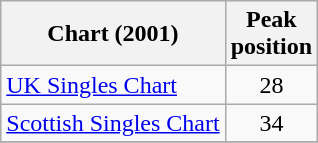<table class="wikitable sortable">
<tr>
<th>Chart (2001)</th>
<th>Peak<br>position</th>
</tr>
<tr>
<td><a href='#'>UK Singles Chart</a></td>
<td align="center">28</td>
</tr>
<tr>
<td><a href='#'>Scottish Singles Chart</a></td>
<td align="center">34</td>
</tr>
<tr>
</tr>
</table>
